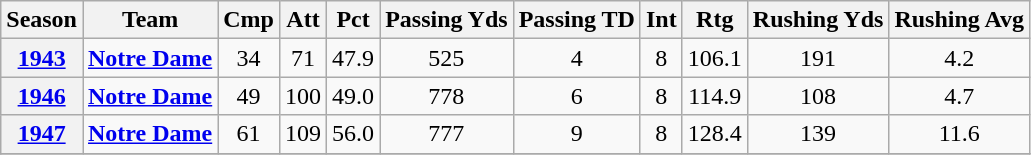<table class=wikitable style="text-align:center;">
<tr>
<th>Season</th>
<th>Team</th>
<th>Cmp</th>
<th>Att</th>
<th>Pct</th>
<th>Passing Yds</th>
<th>Passing TD</th>
<th>Int</th>
<th>Rtg</th>
<th>Rushing Yds</th>
<th>Rushing Avg</th>
</tr>
<tr>
<th><strong><a href='#'>1943</a></strong></th>
<td><strong><a href='#'>Notre Dame</a></strong></td>
<td>34</td>
<td>71</td>
<td>47.9</td>
<td>525</td>
<td>4</td>
<td>8</td>
<td>106.1</td>
<td>191</td>
<td>4.2</td>
</tr>
<tr>
<th><strong><a href='#'>1946</a></strong></th>
<td><strong><a href='#'>Notre Dame</a></strong></td>
<td>49</td>
<td>100</td>
<td>49.0</td>
<td>778</td>
<td>6</td>
<td>8</td>
<td>114.9</td>
<td>108</td>
<td>4.7</td>
</tr>
<tr>
<th><strong><a href='#'>1947</a></strong></th>
<td><strong><a href='#'>Notre Dame</a></strong></td>
<td>61</td>
<td>109</td>
<td>56.0</td>
<td>777</td>
<td>9</td>
<td>8</td>
<td>128.4</td>
<td>139</td>
<td>11.6</td>
</tr>
<tr>
</tr>
</table>
